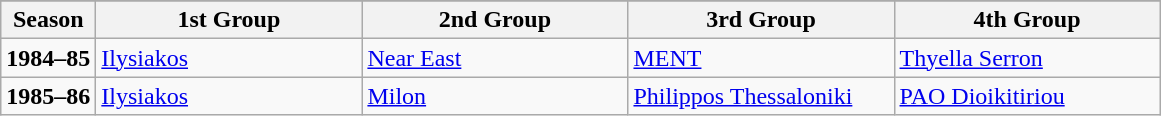<table class="wikitable">
<tr>
</tr>
<tr>
<th>Season</th>
<th width="170">1st Group</th>
<th width="170">2nd Group</th>
<th width="170">3rd Group</th>
<th width="170">4th Group</th>
</tr>
<tr>
<td><strong>1984–85</strong></td>
<td><a href='#'>Ilysiakos</a></td>
<td><a href='#'>Near East</a></td>
<td><a href='#'>MENT</a></td>
<td><a href='#'>Thyella Serron</a></td>
</tr>
<tr>
<td><strong>1985–86</strong></td>
<td><a href='#'>Ilysiakos</a></td>
<td><a href='#'>Milon</a></td>
<td><a href='#'>Philippos Thessaloniki</a></td>
<td><a href='#'>PAO Dioikitiriou</a></td>
</tr>
</table>
